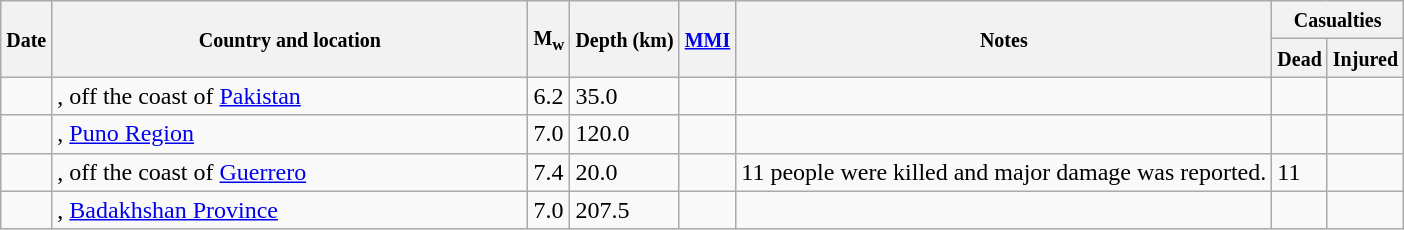<table class="wikitable sortable sort-under" style="border:1px black; margin-left:1em;">
<tr>
<th rowspan="2"><small>Date</small></th>
<th rowspan="2" style="width: 310px"><small>Country and location</small></th>
<th rowspan="2"><small>M<sub>w</sub></small></th>
<th rowspan="2"><small>Depth (km)</small></th>
<th rowspan="2"><small><a href='#'>MMI</a></small></th>
<th rowspan="2" class="unsortable"><small>Notes</small></th>
<th colspan="2"><small>Casualties</small></th>
</tr>
<tr>
<th><small>Dead</small></th>
<th><small>Injured</small></th>
</tr>
<tr>
<td></td>
<td>, off the coast of <a href='#'>Pakistan</a></td>
<td>6.2</td>
<td>35.0</td>
<td></td>
<td></td>
<td></td>
<td></td>
</tr>
<tr>
<td></td>
<td>, <a href='#'>Puno Region</a></td>
<td>7.0</td>
<td>120.0</td>
<td></td>
<td></td>
<td></td>
<td></td>
</tr>
<tr>
<td></td>
<td>, off the coast of <a href='#'>Guerrero</a></td>
<td>7.4</td>
<td>20.0</td>
<td></td>
<td>11 people were killed and major damage was reported.</td>
<td>11</td>
<td></td>
</tr>
<tr>
<td></td>
<td>, <a href='#'>Badakhshan Province</a></td>
<td>7.0</td>
<td>207.5</td>
<td></td>
<td></td>
<td></td>
<td></td>
</tr>
</table>
